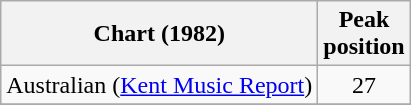<table class="wikitable">
<tr>
<th>Chart (1982)</th>
<th>Peak<br>position</th>
</tr>
<tr>
<td>Australian (<a href='#'>Kent Music Report</a>)</td>
<td align="center">27</td>
</tr>
<tr>
</tr>
<tr>
</tr>
</table>
